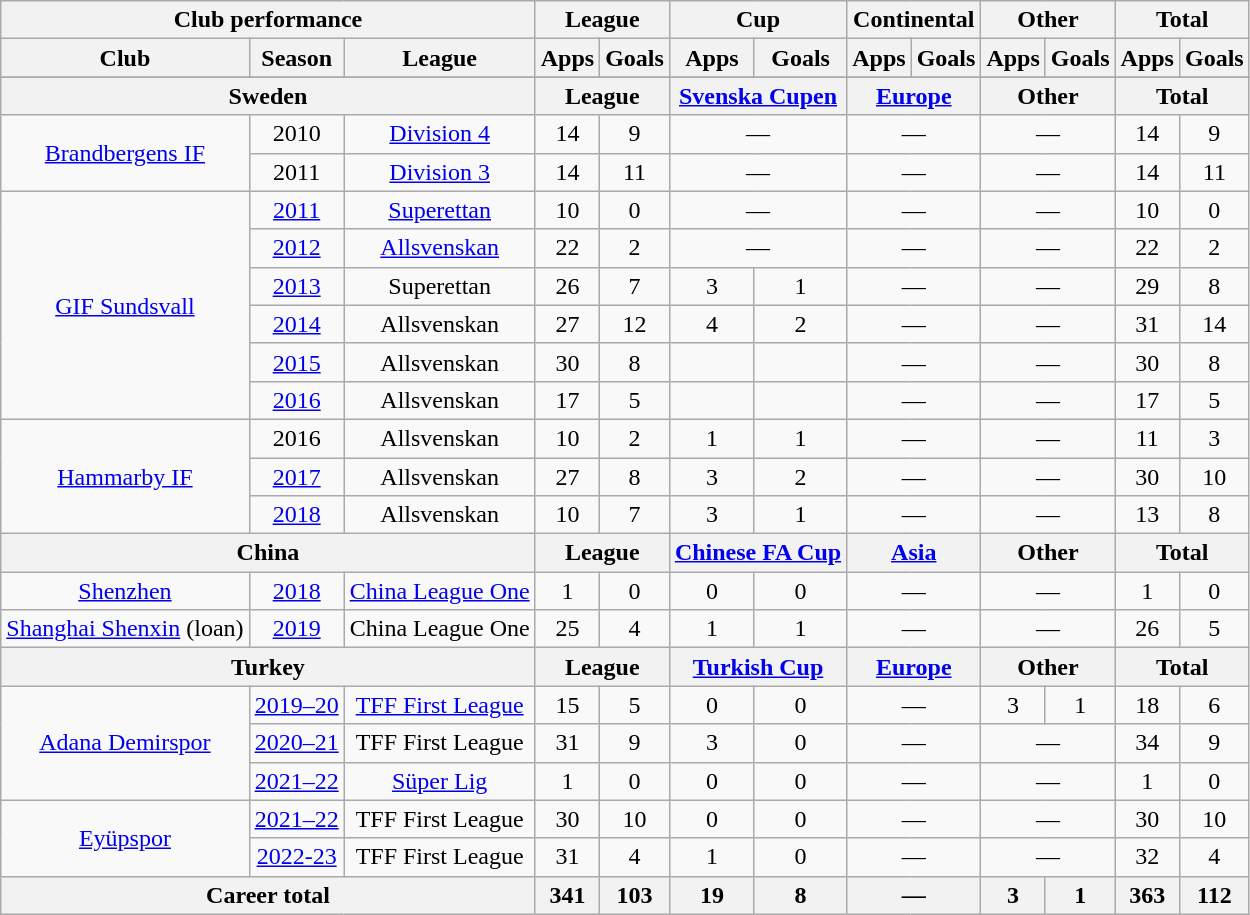<table class="wikitable" style="text-align:center">
<tr>
<th colspan="3">Club performance</th>
<th colspan=2>League</th>
<th colspan=2>Cup</th>
<th colspan=2>Continental</th>
<th colspan=2>Other</th>
<th colspan=2>Total</th>
</tr>
<tr>
<th>Club</th>
<th>Season</th>
<th>League</th>
<th>Apps</th>
<th>Goals</th>
<th>Apps</th>
<th>Goals</th>
<th>Apps</th>
<th>Goals</th>
<th>Apps</th>
<th>Goals</th>
<th>Apps</th>
<th>Goals</th>
</tr>
<tr>
</tr>
<tr>
<th colspan="3">Sweden</th>
<th colspan=2>League</th>
<th colspan=2><a href='#'>Svenska Cupen</a></th>
<th colspan=2><a href='#'>Europe</a></th>
<th colspan=2>Other</th>
<th colspan=2>Total</th>
</tr>
<tr>
<td rowspan="2"><a href='#'>Brandbergens IF</a></td>
<td>2010</td>
<td><a href='#'>Division 4</a></td>
<td>14</td>
<td>9</td>
<td colspan="2">—</td>
<td colspan="2">—</td>
<td colspan="2">—</td>
<td>14</td>
<td>9</td>
</tr>
<tr>
<td>2011</td>
<td><a href='#'>Division 3</a></td>
<td>14</td>
<td>11</td>
<td colspan="2">—</td>
<td colspan="2">—</td>
<td colspan="2">—</td>
<td>14</td>
<td>11</td>
</tr>
<tr>
<td rowspan="6"><a href='#'>GIF Sundsvall</a></td>
<td><a href='#'>2011</a></td>
<td><a href='#'>Superettan</a></td>
<td>10</td>
<td>0</td>
<td colspan="2">—</td>
<td colspan="2">—</td>
<td colspan="2">—</td>
<td>10</td>
<td>0</td>
</tr>
<tr>
<td><a href='#'>2012</a></td>
<td><a href='#'>Allsvenskan</a></td>
<td>22</td>
<td>2</td>
<td colspan="2">—</td>
<td colspan="2">—</td>
<td colspan="2">—</td>
<td>22</td>
<td>2</td>
</tr>
<tr>
<td><a href='#'>2013</a></td>
<td>Superettan</td>
<td>26</td>
<td>7</td>
<td>3</td>
<td>1</td>
<td colspan="2">—</td>
<td colspan="2">—</td>
<td>29</td>
<td>8</td>
</tr>
<tr>
<td><a href='#'>2014</a></td>
<td>Allsvenskan</td>
<td>27</td>
<td>12</td>
<td>4</td>
<td>2</td>
<td colspan="2">—</td>
<td colspan="2">—</td>
<td>31</td>
<td>14</td>
</tr>
<tr>
<td><a href='#'>2015</a></td>
<td>Allsvenskan</td>
<td>30</td>
<td>8</td>
<td></td>
<td></td>
<td colspan="2">—</td>
<td colspan="2">—</td>
<td>30</td>
<td>8</td>
</tr>
<tr>
<td><a href='#'>2016</a></td>
<td>Allsvenskan</td>
<td>17</td>
<td>5</td>
<td></td>
<td></td>
<td colspan="2">—</td>
<td colspan="2">—</td>
<td>17</td>
<td>5</td>
</tr>
<tr>
<td rowspan="3"><a href='#'>Hammarby IF</a></td>
<td>2016</td>
<td>Allsvenskan</td>
<td>10</td>
<td>2</td>
<td>1</td>
<td>1</td>
<td colspan="2">—</td>
<td colspan="2">—</td>
<td>11</td>
<td>3</td>
</tr>
<tr>
<td><a href='#'>2017</a></td>
<td>Allsvenskan</td>
<td>27</td>
<td>8</td>
<td>3</td>
<td>2</td>
<td colspan="2">—</td>
<td colspan="2">—</td>
<td>30</td>
<td>10</td>
</tr>
<tr>
<td><a href='#'>2018</a></td>
<td>Allsvenskan</td>
<td>10</td>
<td>7</td>
<td>3</td>
<td>1</td>
<td colspan="2">—</td>
<td colspan="2">—</td>
<td>13</td>
<td>8</td>
</tr>
<tr>
<th colspan="3">China</th>
<th colspan=2>League</th>
<th colspan=2><a href='#'>Chinese FA Cup</a></th>
<th colspan=2><a href='#'>Asia</a></th>
<th colspan=2>Other</th>
<th colspan=2>Total</th>
</tr>
<tr>
<td><a href='#'>Shenzhen</a></td>
<td><a href='#'>2018</a></td>
<td><a href='#'>China League One</a></td>
<td>1</td>
<td>0</td>
<td>0</td>
<td>0</td>
<td colspan="2">—</td>
<td colspan="2">—</td>
<td>1</td>
<td>0</td>
</tr>
<tr>
<td><a href='#'>Shanghai Shenxin</a> (loan)</td>
<td><a href='#'>2019</a></td>
<td>China League One</td>
<td>25</td>
<td>4</td>
<td>1</td>
<td>1</td>
<td colspan="2">—</td>
<td colspan="2">—</td>
<td>26</td>
<td>5</td>
</tr>
<tr>
<th colspan="3">Turkey</th>
<th colspan=2>League</th>
<th colspan=2><a href='#'>Turkish Cup</a></th>
<th colspan=2><a href='#'>Europe</a></th>
<th colspan=2>Other</th>
<th colspan=2>Total</th>
</tr>
<tr>
<td rowspan="3"><a href='#'>Adana Demirspor</a></td>
<td><a href='#'>2019–20</a></td>
<td><a href='#'>TFF First League</a></td>
<td>15</td>
<td>5</td>
<td>0</td>
<td>0</td>
<td colspan="2">—</td>
<td>3</td>
<td>1</td>
<td>18</td>
<td>6</td>
</tr>
<tr>
<td><a href='#'>2020–21</a></td>
<td>TFF First League</td>
<td>31</td>
<td>9</td>
<td>3</td>
<td>0</td>
<td colspan="2">—</td>
<td colspan="2">—</td>
<td>34</td>
<td>9</td>
</tr>
<tr>
<td><a href='#'>2021–22</a></td>
<td><a href='#'>Süper Lig</a></td>
<td>1</td>
<td>0</td>
<td>0</td>
<td>0</td>
<td colspan="2">—</td>
<td colspan="2">—</td>
<td>1</td>
<td>0</td>
</tr>
<tr>
<td rowspan="2"><a href='#'>Eyüpspor</a></td>
<td><a href='#'>2021–22</a></td>
<td>TFF First League</td>
<td>30</td>
<td>10</td>
<td>0</td>
<td>0</td>
<td colspan="2">—</td>
<td colspan=2>—</td>
<td>30</td>
<td>10</td>
</tr>
<tr>
<td><a href='#'>2022-23</a></td>
<td>TFF First League</td>
<td>31</td>
<td>4</td>
<td>1</td>
<td>0</td>
<td colspan=2>—</td>
<td colspan=2>—</td>
<td>32</td>
<td>4</td>
</tr>
<tr>
<th colspan="3">Career total</th>
<th>341</th>
<th>103</th>
<th>19</th>
<th>8</th>
<th colspan="2">—</th>
<th>3</th>
<th>1</th>
<th>363</th>
<th>112</th>
</tr>
</table>
